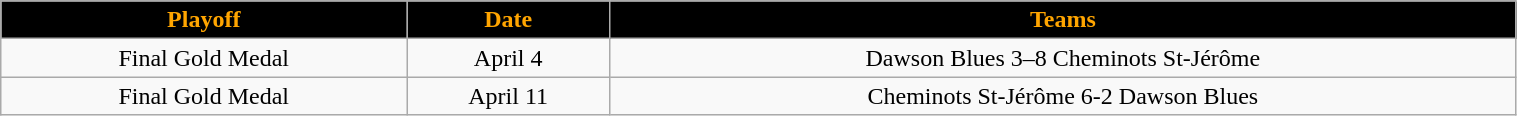<table class="wikitable" width="80%">
<tr align="center">
<th style="background:black;color:orange;">Playoff</th>
<th style="background:black;color:orange;">Date</th>
<th style="background:black;color:orange;">Teams</th>
</tr>
<tr align="center" bgcolor="">
<td>Final Gold Medal </td>
<td>April 4</td>
<td>Dawson Blues 3–8 Cheminots St-Jérôme</td>
</tr>
<tr align="center" bgcolor="">
<td>Final Gold Medal </td>
<td>April 11</td>
<td>Cheminots St-Jérôme 6-2 Dawson Blues</td>
</tr>
</table>
